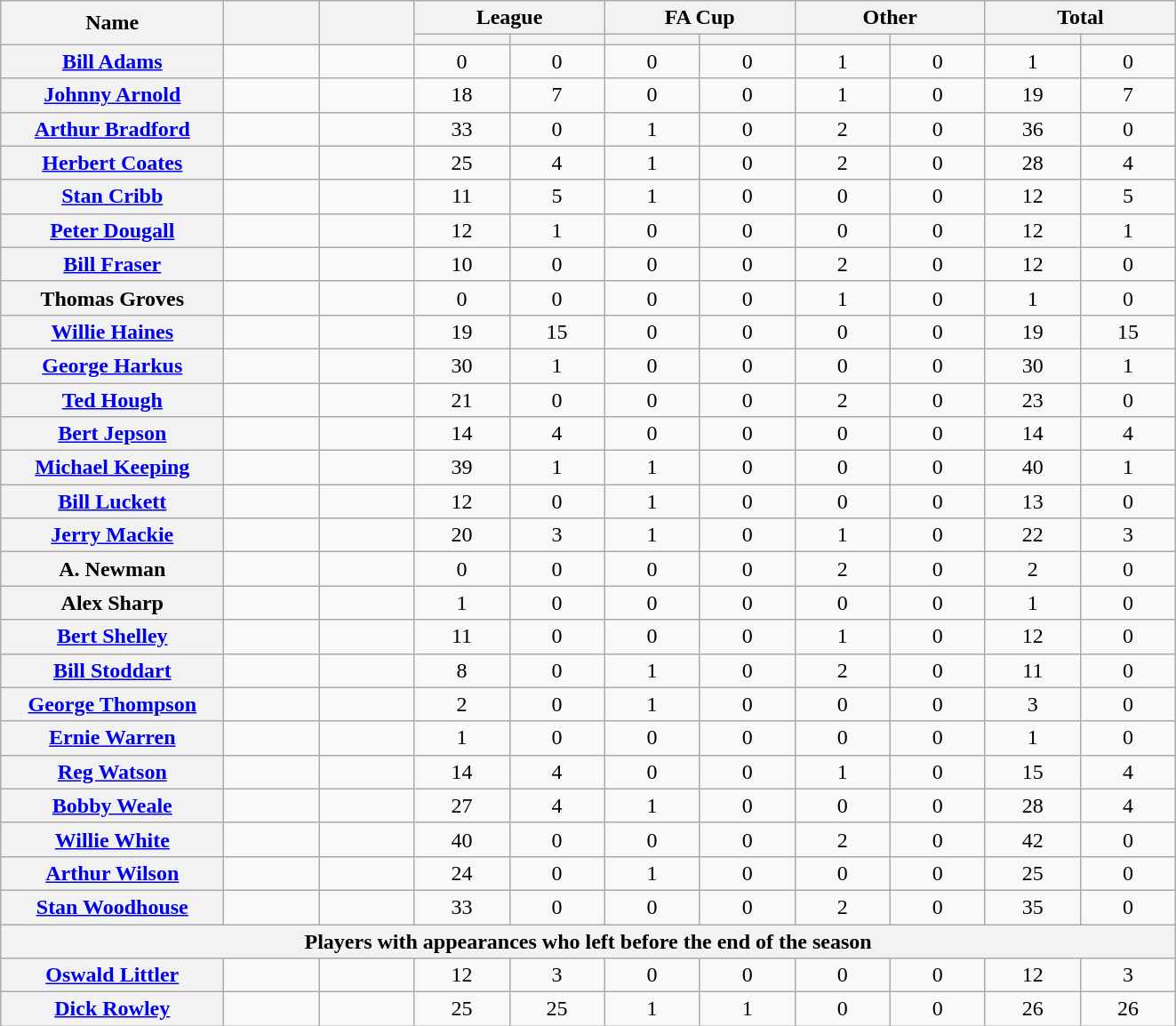<table class="wikitable plainrowheaders" style="text-align:center;">
<tr>
<th scope="col" rowspan="2" style="width:10em;">Name</th>
<th scope="col" rowspan="2" style="width:4em;"></th>
<th scope="col" rowspan="2" style="width:4em;"></th>
<th scope="col" colspan="2">League</th>
<th scope="col" colspan="2">FA Cup</th>
<th scope="col" colspan="2">Other</th>
<th scope="col" colspan="2">Total</th>
</tr>
<tr>
<th scope="col" style="width:4em;"></th>
<th scope="col" style="width:4em;"></th>
<th scope="col" style="width:4em;"></th>
<th scope="col" style="width:4em;"></th>
<th scope="col" style="width:4em;"></th>
<th scope="col" style="width:4em;"></th>
<th scope="col" style="width:4em;"></th>
<th scope="col" style="width:4em;"></th>
</tr>
<tr>
<th scope="row"><a href='#'>Bill Adams</a></th>
<td></td>
<td></td>
<td>0</td>
<td>0</td>
<td>0</td>
<td>0</td>
<td>1</td>
<td>0</td>
<td>1</td>
<td>0</td>
</tr>
<tr>
<th scope="row"><a href='#'>Johnny Arnold</a></th>
<td></td>
<td></td>
<td>18</td>
<td>7</td>
<td>0</td>
<td>0</td>
<td>1</td>
<td>0</td>
<td>19</td>
<td>7</td>
</tr>
<tr>
<th scope="row"><a href='#'>Arthur Bradford</a></th>
<td></td>
<td></td>
<td>33</td>
<td>0</td>
<td>1</td>
<td>0</td>
<td>2</td>
<td>0</td>
<td>36</td>
<td>0</td>
</tr>
<tr>
<th scope="row"><a href='#'>Herbert Coates</a></th>
<td></td>
<td></td>
<td>25</td>
<td>4</td>
<td>1</td>
<td>0</td>
<td>2</td>
<td>0</td>
<td>28</td>
<td>4</td>
</tr>
<tr>
<th scope="row"><a href='#'>Stan Cribb</a></th>
<td></td>
<td></td>
<td>11</td>
<td>5</td>
<td>1</td>
<td>0</td>
<td>0</td>
<td>0</td>
<td>12</td>
<td>5</td>
</tr>
<tr>
<th scope="row"><a href='#'>Peter Dougall</a></th>
<td></td>
<td></td>
<td>12</td>
<td>1</td>
<td>0</td>
<td>0</td>
<td>0</td>
<td>0</td>
<td>12</td>
<td>1</td>
</tr>
<tr>
<th scope="row"><a href='#'>Bill Fraser</a></th>
<td></td>
<td></td>
<td>10</td>
<td>0</td>
<td>0</td>
<td>0</td>
<td>2</td>
<td>0</td>
<td>12</td>
<td>0</td>
</tr>
<tr>
<th scope="row">Thomas Groves</th>
<td></td>
<td></td>
<td>0</td>
<td>0</td>
<td>0</td>
<td>0</td>
<td>1</td>
<td>0</td>
<td>1</td>
<td>0</td>
</tr>
<tr>
<th scope="row"><a href='#'>Willie Haines</a></th>
<td></td>
<td></td>
<td>19</td>
<td>15</td>
<td>0</td>
<td>0</td>
<td>0</td>
<td>0</td>
<td>19</td>
<td>15</td>
</tr>
<tr>
<th scope="row"><a href='#'>George Harkus</a></th>
<td></td>
<td></td>
<td>30</td>
<td>1</td>
<td>0</td>
<td>0</td>
<td>0</td>
<td>0</td>
<td>30</td>
<td>1</td>
</tr>
<tr>
<th scope="row"><a href='#'>Ted Hough</a></th>
<td></td>
<td></td>
<td>21</td>
<td>0</td>
<td>0</td>
<td>0</td>
<td>2</td>
<td>0</td>
<td>23</td>
<td>0</td>
</tr>
<tr>
<th scope="row"><a href='#'>Bert Jepson</a></th>
<td></td>
<td></td>
<td>14</td>
<td>4</td>
<td>0</td>
<td>0</td>
<td>0</td>
<td>0</td>
<td>14</td>
<td>4</td>
</tr>
<tr>
<th scope="row"><a href='#'>Michael Keeping</a></th>
<td></td>
<td></td>
<td>39</td>
<td>1</td>
<td>1</td>
<td>0</td>
<td>0</td>
<td>0</td>
<td>40</td>
<td>1</td>
</tr>
<tr>
<th scope="row"><a href='#'>Bill Luckett</a></th>
<td></td>
<td></td>
<td>12</td>
<td>0</td>
<td>1</td>
<td>0</td>
<td>0</td>
<td>0</td>
<td>13</td>
<td>0</td>
</tr>
<tr>
<th scope="row"><a href='#'>Jerry Mackie</a></th>
<td></td>
<td></td>
<td>20</td>
<td>3</td>
<td>1</td>
<td>0</td>
<td>1</td>
<td>0</td>
<td>22</td>
<td>3</td>
</tr>
<tr>
<th scope="row">A. Newman</th>
<td></td>
<td></td>
<td>0</td>
<td>0</td>
<td>0</td>
<td>0</td>
<td>2</td>
<td>0</td>
<td>2</td>
<td>0</td>
</tr>
<tr>
<th scope="row">Alex Sharp</th>
<td></td>
<td></td>
<td>1</td>
<td>0</td>
<td>0</td>
<td>0</td>
<td>0</td>
<td>0</td>
<td>1</td>
<td>0</td>
</tr>
<tr>
<th scope="row"><a href='#'>Bert Shelley</a></th>
<td></td>
<td></td>
<td>11</td>
<td>0</td>
<td>0</td>
<td>0</td>
<td>1</td>
<td>0</td>
<td>12</td>
<td>0</td>
</tr>
<tr>
<th scope="row"><a href='#'>Bill Stoddart</a></th>
<td></td>
<td></td>
<td>8</td>
<td>0</td>
<td>1</td>
<td>0</td>
<td>2</td>
<td>0</td>
<td>11</td>
<td>0</td>
</tr>
<tr>
<th scope="row"><a href='#'>George Thompson</a></th>
<td></td>
<td></td>
<td>2</td>
<td>0</td>
<td>1</td>
<td>0</td>
<td>0</td>
<td>0</td>
<td>3</td>
<td>0</td>
</tr>
<tr>
<th scope="row"><a href='#'>Ernie Warren</a></th>
<td></td>
<td></td>
<td>1</td>
<td>0</td>
<td>0</td>
<td>0</td>
<td>0</td>
<td>0</td>
<td>1</td>
<td>0</td>
</tr>
<tr>
<th scope="row"><a href='#'>Reg Watson</a></th>
<td></td>
<td></td>
<td>14</td>
<td>4</td>
<td>0</td>
<td>0</td>
<td>1</td>
<td>0</td>
<td>15</td>
<td>4</td>
</tr>
<tr>
<th scope="row"><a href='#'>Bobby Weale</a></th>
<td></td>
<td></td>
<td>27</td>
<td>4</td>
<td>1</td>
<td>0</td>
<td>0</td>
<td>0</td>
<td>28</td>
<td>4</td>
</tr>
<tr>
<th scope="row"><a href='#'>Willie White</a></th>
<td></td>
<td></td>
<td>40</td>
<td>0</td>
<td>0</td>
<td>0</td>
<td>2</td>
<td>0</td>
<td>42</td>
<td>0</td>
</tr>
<tr>
<th scope="row"><a href='#'>Arthur Wilson</a></th>
<td></td>
<td></td>
<td>24</td>
<td>0</td>
<td>1</td>
<td>0</td>
<td>0</td>
<td>0</td>
<td>25</td>
<td>0</td>
</tr>
<tr>
<th scope="row"><a href='#'>Stan Woodhouse</a></th>
<td></td>
<td></td>
<td>33</td>
<td>0</td>
<td>0</td>
<td>0</td>
<td>2</td>
<td>0</td>
<td>35</td>
<td>0</td>
</tr>
<tr>
<th scope="col" colspan="11">Players with appearances who left before the end of the season</th>
</tr>
<tr>
<th scope="row"><a href='#'>Oswald Littler</a></th>
<td></td>
<td></td>
<td>12</td>
<td>3</td>
<td>0</td>
<td>0</td>
<td>0</td>
<td>0</td>
<td>12</td>
<td>3</td>
</tr>
<tr>
<th scope="row"><a href='#'>Dick Rowley</a></th>
<td></td>
<td></td>
<td>25</td>
<td>25</td>
<td>1</td>
<td>1</td>
<td>0</td>
<td>0</td>
<td>26</td>
<td>26</td>
</tr>
</table>
